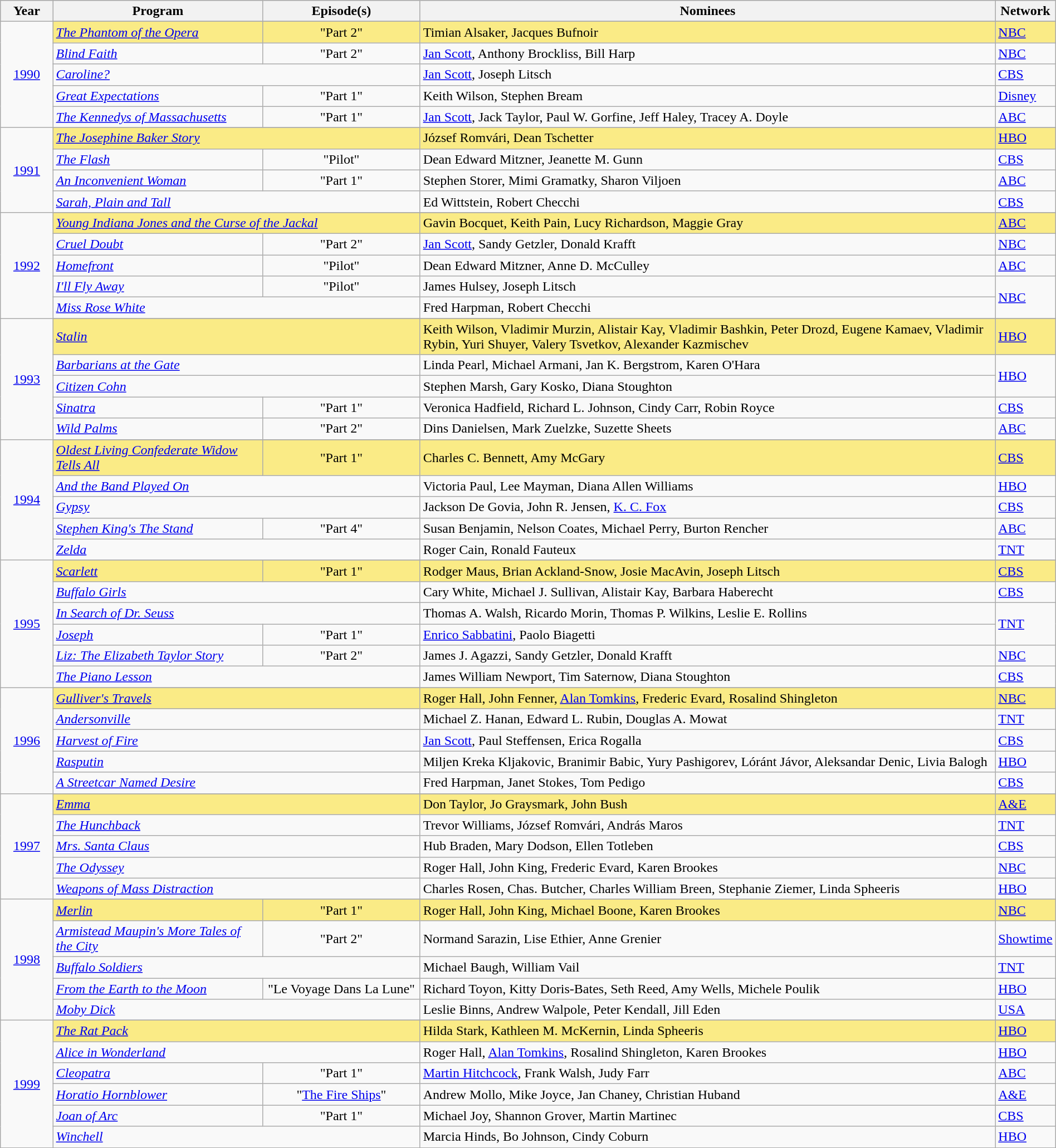<table class="wikitable" style="width:100%">
<tr bgcolor="#bebebe">
<th width="5%">Year</th>
<th width="20%">Program</th>
<th width="15%">Episode(s)</th>
<th width="55%">Nominees</th>
<th width="5%">Network</th>
</tr>
<tr>
<td rowspan=6 style="text-align:center"><a href='#'>1990</a><br></td>
</tr>
<tr style="background:#FAEB86">
<td><em><a href='#'>The Phantom of the Opera</a></em></td>
<td align=center>"Part 2"</td>
<td>Timian Alsaker, Jacques Bufnoir</td>
<td><a href='#'>NBC</a></td>
</tr>
<tr>
<td><em><a href='#'>Blind Faith</a></em></td>
<td align=center>"Part 2"</td>
<td><a href='#'>Jan Scott</a>, Anthony Brockliss, Bill Harp</td>
<td><a href='#'>NBC</a></td>
</tr>
<tr>
<td colspan=2><em><a href='#'>Caroline?</a></em></td>
<td><a href='#'>Jan Scott</a>, Joseph Litsch</td>
<td><a href='#'>CBS</a></td>
</tr>
<tr>
<td><em><a href='#'>Great Expectations</a></em></td>
<td align=center>"Part 1"</td>
<td>Keith Wilson, Stephen Bream</td>
<td><a href='#'>Disney</a></td>
</tr>
<tr>
<td><em><a href='#'>The Kennedys of Massachusetts</a></em></td>
<td align=center>"Part 1"</td>
<td><a href='#'>Jan Scott</a>, Jack Taylor, Paul W. Gorfine, Jeff Haley, Tracey A. Doyle</td>
<td><a href='#'>ABC</a></td>
</tr>
<tr>
<td rowspan=5 style="text-align:center"><a href='#'>1991</a><br></td>
</tr>
<tr style="background:#FAEB86">
<td colspan=2><em><a href='#'>The Josephine Baker Story</a></em></td>
<td>József Romvári, Dean Tschetter</td>
<td><a href='#'>HBO</a></td>
</tr>
<tr>
<td><em><a href='#'>The Flash</a></em></td>
<td align=center>"Pilot"</td>
<td>Dean Edward Mitzner, Jeanette M. Gunn</td>
<td><a href='#'>CBS</a></td>
</tr>
<tr>
<td><em><a href='#'>An Inconvenient Woman</a></em></td>
<td align=center>"Part 1"</td>
<td>Stephen Storer, Mimi Gramatky, Sharon Viljoen</td>
<td><a href='#'>ABC</a></td>
</tr>
<tr>
<td colspan=2><em><a href='#'>Sarah, Plain and Tall</a></em></td>
<td>Ed Wittstein, Robert Checchi</td>
<td><a href='#'>CBS</a></td>
</tr>
<tr>
<td rowspan=6 style="text-align:center"><a href='#'>1992</a><br></td>
</tr>
<tr style="background:#FAEB86">
<td colspan=2><em><a href='#'>Young Indiana Jones and the Curse of the Jackal</a></em></td>
<td>Gavin Bocquet, Keith Pain, Lucy Richardson, Maggie Gray</td>
<td><a href='#'>ABC</a></td>
</tr>
<tr>
<td><em><a href='#'>Cruel Doubt</a></em></td>
<td align=center>"Part 2"</td>
<td><a href='#'>Jan Scott</a>, Sandy Getzler, Donald Krafft</td>
<td><a href='#'>NBC</a></td>
</tr>
<tr>
<td><em><a href='#'>Homefront</a></em></td>
<td align=center>"Pilot"</td>
<td>Dean Edward Mitzner, Anne D. McCulley</td>
<td><a href='#'>ABC</a></td>
</tr>
<tr>
<td><em><a href='#'>I'll Fly Away</a></em></td>
<td align=center>"Pilot"</td>
<td>James Hulsey, Joseph Litsch</td>
<td rowspan=2><a href='#'>NBC</a></td>
</tr>
<tr>
<td colspan=2><em><a href='#'>Miss Rose White</a></em></td>
<td>Fred Harpman, Robert Checchi</td>
</tr>
<tr>
<td rowspan=6 style="text-align:center"><a href='#'>1993</a><br></td>
</tr>
<tr style="background:#FAEB86">
<td colspan=2><em><a href='#'>Stalin</a></em></td>
<td>Keith Wilson, Vladimir Murzin, Alistair Kay, Vladimir Bashkin, Peter Drozd, Eugene Kamaev, Vladimir Rybin, Yuri Shuyer, Valery Tsvetkov, Alexander Kazmischev</td>
<td><a href='#'>HBO</a></td>
</tr>
<tr>
<td colspan=2><em><a href='#'>Barbarians at the Gate</a></em></td>
<td>Linda Pearl, Michael Armani, Jan K. Bergstrom, Karen O'Hara</td>
<td rowspan=2><a href='#'>HBO</a></td>
</tr>
<tr>
<td colspan=2><em><a href='#'>Citizen Cohn</a></em></td>
<td>Stephen Marsh, Gary Kosko, Diana Stoughton</td>
</tr>
<tr>
<td><em><a href='#'>Sinatra</a></em></td>
<td align=center>"Part 1"</td>
<td>Veronica Hadfield, Richard L. Johnson, Cindy Carr, Robin Royce</td>
<td><a href='#'>CBS</a></td>
</tr>
<tr>
<td><em><a href='#'>Wild Palms</a></em></td>
<td align=center>"Part 2"</td>
<td>Dins Danielsen, Mark Zuelzke, Suzette Sheets</td>
<td><a href='#'>ABC</a></td>
</tr>
<tr>
<td rowspan=6 style="text-align:center"><a href='#'>1994</a><br></td>
</tr>
<tr style="background:#FAEB86">
<td><em><a href='#'>Oldest Living Confederate Widow Tells All</a></em></td>
<td align=center>"Part 1"</td>
<td>Charles C. Bennett, Amy McGary</td>
<td><a href='#'>CBS</a></td>
</tr>
<tr>
<td colspan=2><em><a href='#'>And the Band Played On</a></em></td>
<td>Victoria Paul, Lee Mayman, Diana Allen Williams</td>
<td><a href='#'>HBO</a></td>
</tr>
<tr>
<td colspan=2><em><a href='#'>Gypsy</a></em></td>
<td>Jackson De Govia, John R. Jensen, <a href='#'>K. C. Fox</a></td>
<td><a href='#'>CBS</a></td>
</tr>
<tr>
<td><em><a href='#'>Stephen King's The Stand</a></em></td>
<td align=center>"Part 4"</td>
<td>Susan Benjamin, Nelson Coates, Michael Perry, Burton Rencher</td>
<td><a href='#'>ABC</a></td>
</tr>
<tr>
<td colspan=2><em><a href='#'>Zelda</a></em></td>
<td>Roger Cain, Ronald Fauteux</td>
<td><a href='#'>TNT</a></td>
</tr>
<tr>
<td rowspan=7 style="text-align:center"><a href='#'>1995</a><br></td>
</tr>
<tr style="background:#FAEB86">
<td><em><a href='#'>Scarlett</a></em></td>
<td align=center>"Part 1"</td>
<td>Rodger Maus, Brian Ackland-Snow, Josie MacAvin, Joseph Litsch</td>
<td><a href='#'>CBS</a></td>
</tr>
<tr>
<td colspan=2><em><a href='#'>Buffalo Girls</a></em></td>
<td>Cary White, Michael J. Sullivan, Alistair Kay, Barbara Haberecht</td>
<td><a href='#'>CBS</a></td>
</tr>
<tr>
<td colspan=2><em><a href='#'>In Search of Dr. Seuss</a></em></td>
<td>Thomas A. Walsh, Ricardo Morin, Thomas P. Wilkins, Leslie E. Rollins</td>
<td rowspan=2><a href='#'>TNT</a></td>
</tr>
<tr>
<td><em><a href='#'>Joseph</a></em></td>
<td align=center>"Part 1"</td>
<td><a href='#'>Enrico Sabbatini</a>, Paolo Biagetti</td>
</tr>
<tr>
<td><em><a href='#'>Liz: The Elizabeth Taylor Story</a></em></td>
<td align=center>"Part 2"</td>
<td>James J. Agazzi, Sandy Getzler, Donald Krafft</td>
<td><a href='#'>NBC</a></td>
</tr>
<tr>
<td colspan=2><em><a href='#'>The Piano Lesson</a></em></td>
<td>James William Newport, Tim Saternow, Diana Stoughton</td>
<td><a href='#'>CBS</a></td>
</tr>
<tr>
<td rowspan=6 style="text-align:center"><a href='#'>1996</a><br></td>
</tr>
<tr style="background:#FAEB86">
<td colspan=2><em><a href='#'>Gulliver's Travels</a></em></td>
<td>Roger Hall, John Fenner, <a href='#'>Alan Tomkins</a>, Frederic Evard, Rosalind Shingleton</td>
<td><a href='#'>NBC</a></td>
</tr>
<tr>
<td colspan=2><em><a href='#'>Andersonville</a></em></td>
<td>Michael Z. Hanan, Edward L. Rubin, Douglas A. Mowat</td>
<td><a href='#'>TNT</a></td>
</tr>
<tr>
<td colspan=2><em><a href='#'>Harvest of Fire</a></em></td>
<td><a href='#'>Jan Scott</a>, Paul Steffensen, Erica Rogalla</td>
<td><a href='#'>CBS</a></td>
</tr>
<tr>
<td colspan=2><em><a href='#'>Rasputin</a></em></td>
<td>Miljen Kreka Kljakovic, Branimir Babic, Yury Pashigorev, Lóránt Jávor, Aleksandar Denic, Livia Balogh</td>
<td><a href='#'>HBO</a></td>
</tr>
<tr>
<td colspan=2><em><a href='#'>A Streetcar Named Desire</a></em></td>
<td>Fred Harpman, Janet Stokes, Tom Pedigo</td>
<td><a href='#'>CBS</a></td>
</tr>
<tr>
<td rowspan=6 style="text-align:center"><a href='#'>1997</a><br></td>
</tr>
<tr style="background:#FAEB86">
<td colspan=2><em><a href='#'>Emma</a></em></td>
<td>Don Taylor, Jo Graysmark, John Bush</td>
<td><a href='#'>A&E</a></td>
</tr>
<tr>
<td colspan=2><em><a href='#'>The Hunchback</a></em></td>
<td>Trevor Williams, József Romvári, András Maros</td>
<td><a href='#'>TNT</a></td>
</tr>
<tr>
<td colspan=2><em><a href='#'>Mrs. Santa Claus</a></em></td>
<td>Hub Braden, Mary Dodson, Ellen Totleben</td>
<td><a href='#'>CBS</a></td>
</tr>
<tr>
<td colspan=2><em><a href='#'>The Odyssey</a></em></td>
<td>Roger Hall, John King, Frederic Evard, Karen Brookes</td>
<td><a href='#'>NBC</a></td>
</tr>
<tr>
<td colspan=2><em><a href='#'>Weapons of Mass Distraction</a></em></td>
<td>Charles Rosen, Chas. Butcher, Charles William Breen, Stephanie Ziemer, Linda Spheeris</td>
<td><a href='#'>HBO</a></td>
</tr>
<tr>
<td rowspan=6 style="text-align:center"><a href='#'>1998</a><br></td>
</tr>
<tr style="background:#FAEB86">
<td><em><a href='#'>Merlin</a></em></td>
<td align=center>"Part 1"</td>
<td>Roger Hall, John King, Michael Boone, Karen Brookes</td>
<td><a href='#'>NBC</a></td>
</tr>
<tr>
<td><em><a href='#'>Armistead Maupin's More Tales of the City</a></em></td>
<td align=center>"Part 2"</td>
<td>Normand Sarazin, Lise Ethier, Anne Grenier</td>
<td><a href='#'>Showtime</a></td>
</tr>
<tr>
<td colspan=2><em><a href='#'>Buffalo Soldiers</a></em></td>
<td>Michael Baugh, William Vail</td>
<td><a href='#'>TNT</a></td>
</tr>
<tr>
<td><em><a href='#'>From the Earth to the Moon</a></em></td>
<td align=center>"Le Voyage Dans La Lune"</td>
<td>Richard Toyon, Kitty Doris-Bates, Seth Reed, Amy Wells, Michele Poulik</td>
<td><a href='#'>HBO</a></td>
</tr>
<tr>
<td colspan=2><em><a href='#'>Moby Dick</a></em></td>
<td>Leslie Binns, Andrew Walpole, Peter Kendall, Jill Eden</td>
<td><a href='#'>USA</a></td>
</tr>
<tr>
<td rowspan=7 style="text-align:center"><a href='#'>1999</a><br></td>
</tr>
<tr style="background:#FAEB86">
<td colspan=2><em><a href='#'>The Rat Pack</a></em></td>
<td>Hilda Stark, Kathleen M. McKernin, Linda Spheeris</td>
<td><a href='#'>HBO</a></td>
</tr>
<tr>
<td colspan=2><em><a href='#'>Alice in Wonderland</a></em></td>
<td>Roger Hall, <a href='#'>Alan Tomkins</a>, Rosalind Shingleton, Karen Brookes</td>
<td><a href='#'>HBO</a></td>
</tr>
<tr>
<td><em><a href='#'>Cleopatra</a></em></td>
<td align=center>"Part 1"</td>
<td><a href='#'>Martin Hitchcock</a>, Frank Walsh, Judy Farr</td>
<td><a href='#'>ABC</a></td>
</tr>
<tr>
<td><em><a href='#'>Horatio Hornblower</a></em></td>
<td align=center>"<a href='#'>The Fire Ships</a>"</td>
<td>Andrew Mollo, Mike Joyce, Jan Chaney, Christian Huband</td>
<td><a href='#'>A&E</a></td>
</tr>
<tr>
<td><em><a href='#'>Joan of Arc</a></em></td>
<td align=center>"Part 1"</td>
<td>Michael Joy, Shannon Grover, Martin Martinec</td>
<td><a href='#'>CBS</a></td>
</tr>
<tr>
<td colspan=2><em><a href='#'>Winchell</a></em></td>
<td>Marcia Hinds, Bo Johnson, Cindy Coburn</td>
<td><a href='#'>HBO</a></td>
</tr>
<tr>
</tr>
</table>
